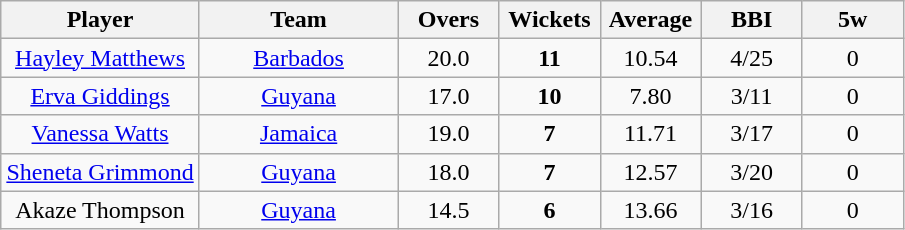<table class="wikitable" style="text-align:center">
<tr>
<th width=125>Player</th>
<th width=125>Team</th>
<th width=60>Overs</th>
<th width=60>Wickets</th>
<th width=60>Average</th>
<th width=60>BBI</th>
<th width=60>5w</th>
</tr>
<tr>
<td><a href='#'>Hayley Matthews</a></td>
<td><a href='#'>Barbados</a></td>
<td>20.0</td>
<td><strong>11</strong></td>
<td>10.54</td>
<td>4/25</td>
<td>0</td>
</tr>
<tr>
<td><a href='#'>Erva Giddings</a></td>
<td><a href='#'>Guyana</a></td>
<td>17.0</td>
<td><strong>10</strong></td>
<td>7.80</td>
<td>3/11</td>
<td>0</td>
</tr>
<tr>
<td><a href='#'>Vanessa Watts</a></td>
<td><a href='#'>Jamaica</a></td>
<td>19.0</td>
<td><strong>7</strong></td>
<td>11.71</td>
<td>3/17</td>
<td>0</td>
</tr>
<tr>
<td><a href='#'>Sheneta Grimmond</a></td>
<td><a href='#'>Guyana</a></td>
<td>18.0</td>
<td><strong>7</strong></td>
<td>12.57</td>
<td>3/20</td>
<td>0</td>
</tr>
<tr>
<td>Akaze Thompson</td>
<td><a href='#'>Guyana</a></td>
<td>14.5</td>
<td><strong>6</strong></td>
<td>13.66</td>
<td>3/16</td>
<td>0</td>
</tr>
</table>
